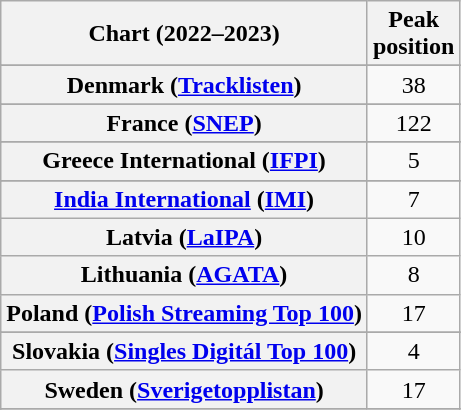<table class="wikitable sortable plainrowheaders" style="text-align:center;">
<tr>
<th>Chart (2022–2023)</th>
<th>Peak<br>position</th>
</tr>
<tr>
</tr>
<tr>
</tr>
<tr>
<th scope="row">Denmark (<a href='#'>Tracklisten</a>)</th>
<td>38</td>
</tr>
<tr>
</tr>
<tr>
<th scope="row">France (<a href='#'>SNEP</a>)</th>
<td>122</td>
</tr>
<tr>
</tr>
<tr>
</tr>
<tr>
<th scope="row">Greece International (<a href='#'>IFPI</a>)</th>
<td>5</td>
</tr>
<tr>
</tr>
<tr>
</tr>
<tr>
<th scope="row"><a href='#'>India International</a> (<a href='#'>IMI</a>)</th>
<td>7</td>
</tr>
<tr>
<th scope="row">Latvia (<a href='#'>LaIPA</a>)</th>
<td>10</td>
</tr>
<tr>
<th scope="row">Lithuania (<a href='#'>AGATA</a>)</th>
<td>8</td>
</tr>
<tr>
<th scope="row">Poland (<a href='#'>Polish Streaming Top 100</a>)</th>
<td>17</td>
</tr>
<tr>
</tr>
<tr>
</tr>
<tr>
<th scope="row">Slovakia (<a href='#'>Singles Digitál Top 100</a>)</th>
<td>4</td>
</tr>
<tr>
<th scope="row">Sweden (<a href='#'>Sverigetopplistan</a>)</th>
<td>17</td>
</tr>
<tr>
</tr>
<tr>
</tr>
</table>
